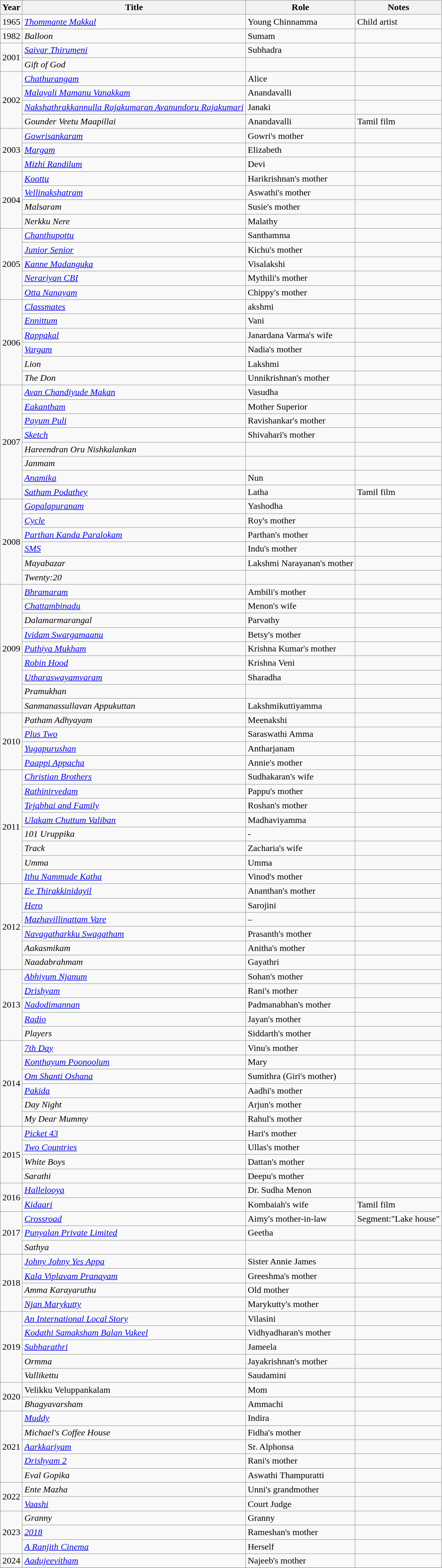<table class="wikitable sortable">
<tr>
<th scope="col">Year</th>
<th scope="col">Title</th>
<th scope="col">Role</th>
<th class="unsortable" scope="col">Notes</th>
</tr>
<tr>
<td>1965</td>
<td><em><a href='#'>Thommante Makkal</a></em></td>
<td>Young Chinnamma</td>
<td>Child artist</td>
</tr>
<tr>
<td>1982</td>
<td><em>Balloon</em></td>
<td>Sumam</td>
<td></td>
</tr>
<tr>
<td rowspan=2>2001</td>
<td><em><a href='#'>Saivar Thirumeni</a></em></td>
<td>Subhadra</td>
<td></td>
</tr>
<tr>
<td><em>Gift of God</em></td>
<td></td>
<td></td>
</tr>
<tr>
<td rowspan=4>2002</td>
<td><em><a href='#'>Chathurangam</a></em></td>
<td>Alice</td>
<td></td>
</tr>
<tr>
<td><em><a href='#'>Malayali Mamanu Vanakkam</a></em></td>
<td>Anandavalli</td>
<td></td>
</tr>
<tr>
<td><em><a href='#'>Nakshathrakkannulla Rajakumaran Avanundoru Rajakumari</a></em></td>
<td>Janaki</td>
<td></td>
</tr>
<tr>
<td><em>Gounder Veetu Maapillai</em></td>
<td>Anandavalli</td>
<td>Tamil film</td>
</tr>
<tr>
<td rowspan=3>2003</td>
<td><em><a href='#'>Gowrisankaram</a></em></td>
<td>Gowri's mother</td>
<td></td>
</tr>
<tr>
<td><em><a href='#'>Margam</a></em></td>
<td>Elizabeth</td>
<td></td>
</tr>
<tr>
<td><em><a href='#'>Mizhi Randilum</a></em></td>
<td>Devi</td>
<td></td>
</tr>
<tr>
<td rowspan=4>2004</td>
<td><em><a href='#'>Koottu</a></em></td>
<td>Harikrishnan's mother</td>
<td></td>
</tr>
<tr>
<td><em><a href='#'>Vellinakshatram</a></em></td>
<td>Aswathi's mother</td>
<td></td>
</tr>
<tr>
<td><em>Malsaram</em></td>
<td>Susie's mother</td>
<td></td>
</tr>
<tr>
<td><em>Nerkku Nere</em></td>
<td>Malathy</td>
<td></td>
</tr>
<tr>
<td rowspan=5>2005</td>
<td><em><a href='#'>Chanthupottu</a></em></td>
<td>Santhamma</td>
<td></td>
</tr>
<tr>
<td><em><a href='#'>Junior Senior</a></em></td>
<td>Kichu's mother</td>
<td></td>
</tr>
<tr>
<td><em><a href='#'>Kanne Madanguka</a></em></td>
<td>Visalakshi</td>
<td></td>
</tr>
<tr>
<td><em><a href='#'>Nerariyan CBI</a></em></td>
<td>Mythili's mother</td>
<td></td>
</tr>
<tr>
<td><em><a href='#'>Otta Nanayam</a></em></td>
<td>Chippy's mother</td>
<td></td>
</tr>
<tr>
<td rowspan=6>2006</td>
<td><em><a href='#'>Classmates</a></em></td>
<td>akshmi</td>
<td></td>
</tr>
<tr>
<td><em><a href='#'>Ennittum</a></em></td>
<td>Vani</td>
<td></td>
</tr>
<tr>
<td><em><a href='#'>Rappakal</a></em></td>
<td>Janardana Varma's wife</td>
<td></td>
</tr>
<tr>
<td><em><a href='#'>Vargam</a></em></td>
<td>Nadia's mother</td>
<td></td>
</tr>
<tr>
<td><em>Lion</em></td>
<td>Lakshmi</td>
<td></td>
</tr>
<tr>
<td><em>The Don</em></td>
<td>Unnikrishnan's mother</td>
<td></td>
</tr>
<tr>
<td rowspan=8>2007</td>
<td><em><a href='#'>Avan Chandiyude Makan</a></em></td>
<td>Vasudha</td>
<td></td>
</tr>
<tr>
<td><em><a href='#'>Eakantham</a></em></td>
<td>Mother Superior</td>
<td></td>
</tr>
<tr>
<td><em><a href='#'>Payum Puli</a></em></td>
<td>Ravishankar's mother</td>
<td></td>
</tr>
<tr>
<td><em><a href='#'>Sketch</a></em></td>
<td>Shivahari's mother</td>
<td></td>
</tr>
<tr>
<td><em>Hareendran Oru Nishkalankan</em></td>
<td></td>
<td></td>
</tr>
<tr>
<td><em>Janmam</em></td>
<td></td>
<td></td>
</tr>
<tr>
<td><em><a href='#'>Anamika</a></em></td>
<td>Nun</td>
<td></td>
</tr>
<tr>
<td><em><a href='#'>Satham Podathey</a></em></td>
<td>Latha</td>
<td>Tamil film</td>
</tr>
<tr>
<td rowspan=6>2008</td>
<td><em><a href='#'>Gopalapuranam</a></em></td>
<td>Yashodha</td>
<td></td>
</tr>
<tr>
<td><em><a href='#'>Cycle</a></em></td>
<td>Roy's mother</td>
<td></td>
</tr>
<tr>
<td><em><a href='#'>Parthan Kanda Paralokam</a></em></td>
<td>Parthan's mother</td>
<td></td>
</tr>
<tr>
<td><em><a href='#'>SMS</a></em></td>
<td>Indu's mother</td>
<td></td>
</tr>
<tr>
<td><em>Mayabazar</em></td>
<td>Lakshmi Narayanan's mother</td>
<td></td>
</tr>
<tr>
<td><em>Twenty:20</em></td>
<td></td>
<td></td>
</tr>
<tr>
<td rowspan=9>2009</td>
<td><em><a href='#'>Bhramaram</a></em></td>
<td>Ambili's mother</td>
<td></td>
</tr>
<tr>
<td><em><a href='#'>Chattambinadu</a></em></td>
<td>Menon's wife</td>
<td></td>
</tr>
<tr>
<td><em>Dalamarmarangal</em></td>
<td>Parvathy</td>
<td></td>
</tr>
<tr>
<td><em><a href='#'>Ividam Swargamaanu</a></em></td>
<td>Betsy's mother</td>
<td></td>
</tr>
<tr>
<td><em><a href='#'>Puthiya Mukham</a></em></td>
<td>Krishna Kumar's mother</td>
<td></td>
</tr>
<tr>
<td><em><a href='#'>Robin Hood</a></em></td>
<td>Krishna Veni</td>
<td></td>
</tr>
<tr>
<td><em><a href='#'>Utharaswayamvaram</a></em></td>
<td>Sharadha</td>
<td></td>
</tr>
<tr>
<td><em>Pramukhan</em></td>
<td></td>
<td></td>
</tr>
<tr>
<td><em>Sanmanassullavan Appukuttan</em></td>
<td>Lakshmikuttiyamma</td>
<td></td>
</tr>
<tr>
<td rowspan=4>2010</td>
<td><em>Patham Adhyayam</em></td>
<td>Meenakshi</td>
<td></td>
</tr>
<tr>
<td><em><a href='#'>Plus Two</a></em></td>
<td>Saraswathi Amma</td>
<td></td>
</tr>
<tr>
<td><em><a href='#'>Yugapurushan</a></em></td>
<td>Antharjanam</td>
<td></td>
</tr>
<tr>
<td><em><a href='#'>Paappi Appacha</a></em></td>
<td>Annie's mother</td>
<td></td>
</tr>
<tr>
<td rowspan=8>2011</td>
<td><em><a href='#'>Christian Brothers</a></em></td>
<td>Sudhakaran's wife</td>
<td></td>
</tr>
<tr>
<td><em><a href='#'>Rathinirvedam</a></em></td>
<td>Pappu's mother</td>
<td></td>
</tr>
<tr>
<td><em><a href='#'>Tejabhai and Family</a></em></td>
<td>Roshan's mother</td>
<td></td>
</tr>
<tr>
<td><em><a href='#'>Ulakam Chuttum Valiban</a></em></td>
<td>Madhaviyamma</td>
<td></td>
</tr>
<tr>
<td><em>101 Uruppika</em></td>
<td>-</td>
<td></td>
</tr>
<tr>
<td><em>Track</em></td>
<td>Zacharia's wife</td>
<td></td>
</tr>
<tr>
<td><em>Umma</em></td>
<td>Umma</td>
<td></td>
</tr>
<tr>
<td><em><a href='#'>Ithu Nammude Katha</a></em></td>
<td>Vinod's mother</td>
<td></td>
</tr>
<tr>
<td rowspan=6>2012</td>
<td><em><a href='#'>Ee Thirakkinidayil</a></em></td>
<td>Ananthan's mother</td>
<td></td>
</tr>
<tr>
<td><em><a href='#'>Hero</a></em></td>
<td>Sarojini</td>
<td></td>
</tr>
<tr>
<td><em><a href='#'>Mazhavillinattam Vare</a></em></td>
<td>–</td>
<td></td>
</tr>
<tr>
<td><em><a href='#'>Navagatharkku Swagatham</a></em></td>
<td>Prasanth's mother</td>
<td></td>
</tr>
<tr>
<td><em>Aakasmikam</em></td>
<td>Anitha's mother</td>
<td></td>
</tr>
<tr>
<td><em>Naadabrahmam</em></td>
<td>Gayathri</td>
<td></td>
</tr>
<tr>
<td rowspan=5>2013</td>
<td><em><a href='#'>Abhiyum Njanum</a></em></td>
<td>Sohan's mother</td>
<td></td>
</tr>
<tr>
<td><em><a href='#'>Drishyam</a></em></td>
<td>Rani's mother</td>
<td></td>
</tr>
<tr>
<td><em><a href='#'>Nadodimannan</a></em></td>
<td>Padmanabhan's mother</td>
<td></td>
</tr>
<tr>
<td><em><a href='#'>Radio</a></em></td>
<td>Jayan's mother</td>
<td></td>
</tr>
<tr>
<td><em>Players</em></td>
<td>Siddarth's mother</td>
<td></td>
</tr>
<tr>
<td rowspan=6>2014</td>
<td><em><a href='#'>7th Day</a></em></td>
<td>Vinu's mother</td>
<td></td>
</tr>
<tr>
<td><em><a href='#'>Konthayum Poonoolum</a></em></td>
<td>Mary</td>
<td></td>
</tr>
<tr>
<td><em><a href='#'>Om Shanti Oshana</a></em></td>
<td>Sumithra (Giri's mother)</td>
<td></td>
</tr>
<tr>
<td><em><a href='#'>Pakida</a></em></td>
<td>Aadhi's mother</td>
<td></td>
</tr>
<tr>
<td><em>Day Night</em></td>
<td>Arjun's mother</td>
<td></td>
</tr>
<tr>
<td><em>My Dear Mummy</em></td>
<td>Rahul's mother</td>
<td></td>
</tr>
<tr>
<td rowspan=4>2015</td>
<td><em><a href='#'>Picket 43</a></em></td>
<td>Hari's mother</td>
<td></td>
</tr>
<tr>
<td><em><a href='#'>Two Countries</a></em></td>
<td>Ullas's mother</td>
<td></td>
</tr>
<tr>
<td><em>White Boys</em></td>
<td>Dattan's mother</td>
<td></td>
</tr>
<tr>
<td><em>Sarathi</em></td>
<td>Deepu's mother</td>
<td></td>
</tr>
<tr>
<td rowspan=2>2016</td>
<td><em><a href='#'>Hallelooya</a></em></td>
<td>Dr. Sudha Menon</td>
<td></td>
</tr>
<tr>
<td><em><a href='#'>Kidaari</a></em></td>
<td>Kombaiah's wife</td>
<td>Tamil film</td>
</tr>
<tr>
<td rowspan=3>2017</td>
<td><em><a href='#'>Crossroad</a></em></td>
<td>Aimy's mother-in-law</td>
<td>Segment:"Lake house"</td>
</tr>
<tr>
<td><em><a href='#'>Punyalan Private Limited</a></em></td>
<td>Geetha</td>
<td></td>
</tr>
<tr>
<td><em>Sathya</em></td>
<td></td>
<td></td>
</tr>
<tr>
<td rowspan=4>2018</td>
<td><em><a href='#'>Johny Johny Yes Appa</a></em></td>
<td>Sister Annie James</td>
<td></td>
</tr>
<tr>
<td><em><a href='#'>Kala Viplavam Pranayam</a></em></td>
<td>Greeshma's mother</td>
<td></td>
</tr>
<tr>
<td><em>Amma Karayaruthu</em></td>
<td>Old mother</td>
<td></td>
</tr>
<tr>
<td><em><a href='#'>Njan Marykutty</a></em></td>
<td>Marykutty's mother</td>
<td></td>
</tr>
<tr>
<td rowspan=5>2019</td>
<td><em><a href='#'>An International Local Story</a></em></td>
<td>Vilasini</td>
<td></td>
</tr>
<tr>
<td><em><a href='#'>Kodathi Samaksham Balan Vakeel</a></em></td>
<td>Vidhyadharan's mother</td>
<td></td>
</tr>
<tr>
<td><em><a href='#'>Subharathri</a></em></td>
<td>Jameela</td>
<td></td>
</tr>
<tr>
<td><em>Ormma</em></td>
<td>Jayakrishnan's mother</td>
<td></td>
</tr>
<tr>
<td><em>Vallikettu</em></td>
<td>Saudamini</td>
<td></td>
</tr>
<tr>
<td rowspan=2>2020</td>
<td>Velikku Veluppankalam</td>
<td>Mom</td>
<td></td>
</tr>
<tr>
<td><em>Bhagyavarsham</em></td>
<td>Ammachi</td>
<td></td>
</tr>
<tr>
<td rowspan=5>2021</td>
<td><em><a href='#'>Muddy</a></em></td>
<td>Indira</td>
<td></td>
</tr>
<tr>
<td><em>Michael's Coffee House</em></td>
<td>Fidha's mother</td>
<td></td>
</tr>
<tr>
<td><em><a href='#'>Aarkkariyam</a></em></td>
<td>Sr. Alphonsa</td>
<td></td>
</tr>
<tr>
<td><em><a href='#'>Drishyam 2</a></em></td>
<td>Rani's mother</td>
<td></td>
</tr>
<tr>
<td><em>Eval Gopika</em></td>
<td>Aswathi Thampuratti</td>
<td></td>
</tr>
<tr>
<td rowspan=2>2022</td>
<td><em>Ente Mazha</em></td>
<td>Unni's grandmother</td>
<td></td>
</tr>
<tr>
<td><em><a href='#'>Vaashi</a></em></td>
<td>Court Judge</td>
<td></td>
</tr>
<tr>
<td rowspan=3>2023</td>
<td><em>Granny</em></td>
<td>Granny</td>
<td></td>
</tr>
<tr>
<td><em><a href='#'>2018</a></em></td>
<td>Rameshan's mother</td>
<td></td>
</tr>
<tr>
<td><em><a href='#'>A Ranjith Cinema</a></em></td>
<td>Herself</td>
<td></td>
</tr>
<tr>
<td>2024</td>
<td><em><a href='#'>Aadujeevitham</a></em></td>
<td>Najeeb's mother</td>
<td></td>
</tr>
<tr>
</tr>
</table>
